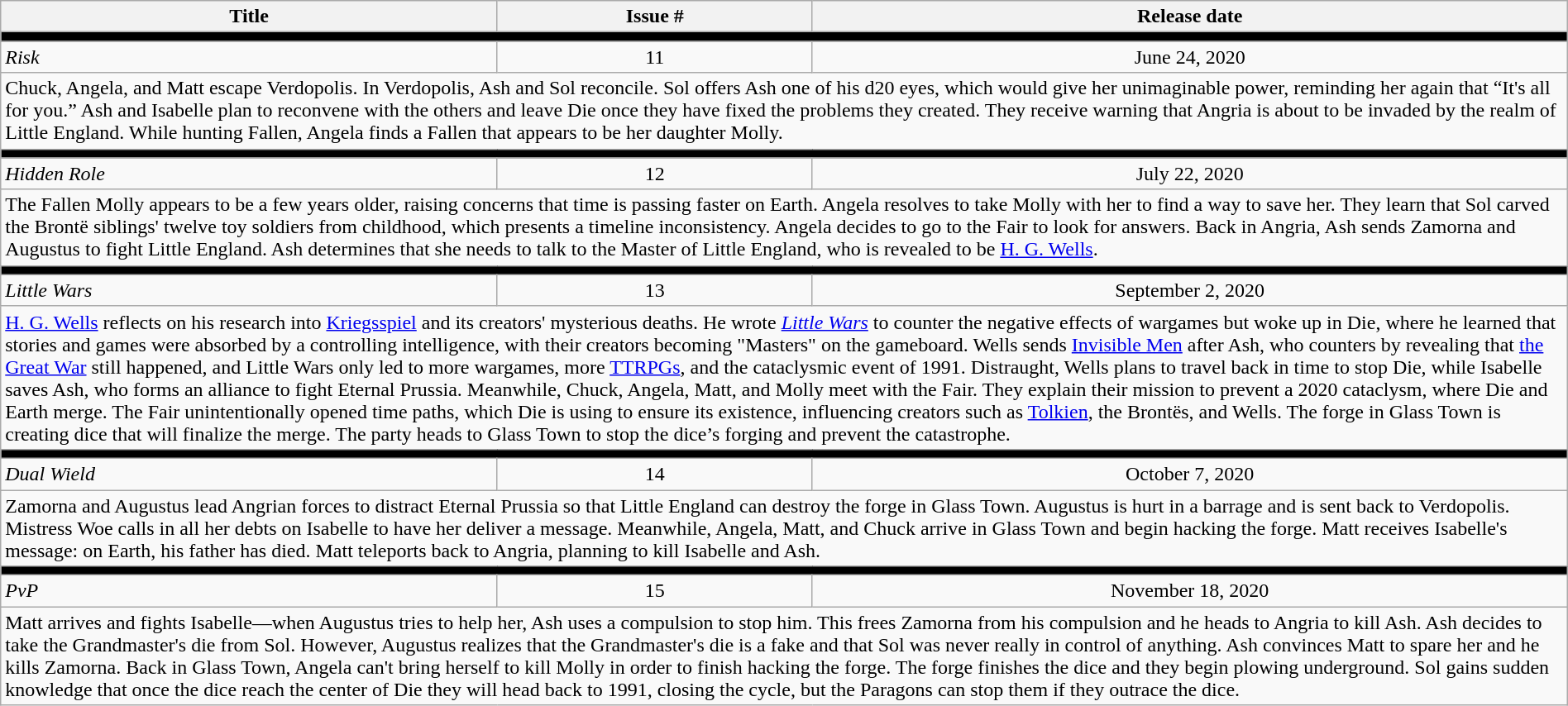<table class="wikitable" style="width:100%;">
<tr>
<th>Title</th>
<th>Issue #</th>
<th>Release date</th>
</tr>
<tr>
<td colspan="6" style="background:#000000;"></td>
</tr>
<tr>
<td><em>Risk</em></td>
<td style="text-align:center;">11</td>
<td style="text-align:center;">June 24, 2020</td>
</tr>
<tr>
<td colspan="6">Chuck, Angela, and Matt escape Verdopolis. In Verdopolis, Ash and Sol reconcile. Sol offers Ash one of his d20 eyes, which would give her unimaginable power, reminding her again that “It's all for you.” Ash and Isabelle plan to reconvene with the others and leave Die once they have fixed the problems they created. They receive warning that Angria is about to be invaded by the realm of Little England. While hunting Fallen, Angela finds a Fallen that appears to be her daughter Molly.</td>
</tr>
<tr>
<td colspan="6" style="background:#000000;"></td>
</tr>
<tr>
<td><em>Hidden Role</em></td>
<td style="text-align:center;">12</td>
<td style="text-align:center;">July 22, 2020</td>
</tr>
<tr>
<td colspan="6">The Fallen Molly appears to be a few years older, raising concerns that time is passing faster on Earth. Angela resolves to take Molly with her to find a way to save her. They learn that Sol carved the Brontë siblings' twelve toy soldiers from childhood, which presents a timeline inconsistency. Angela decides to go to the Fair to look for answers. Back in Angria, Ash sends Zamorna and Augustus to fight Little England. Ash determines that she needs to talk to the Master of Little England, who is revealed to be <a href='#'>H. G. Wells</a>.</td>
</tr>
<tr>
<td colspan="6" style="background:#000000;"></td>
</tr>
<tr>
<td><em>Little Wars</em></td>
<td style="text-align:center;">13</td>
<td style="text-align:center;">September 2, 2020</td>
</tr>
<tr>
<td colspan="6"><a href='#'>H. G. Wells</a> reflects on his research into <a href='#'>Kriegsspiel</a> and its creators' mysterious deaths. He wrote <em><a href='#'>Little Wars</a></em> to counter the negative effects of wargames but woke up in Die, where he learned that stories and games were absorbed by a controlling intelligence, with their creators becoming "Masters" on the gameboard. Wells sends <a href='#'>Invisible Men</a> after Ash, who counters by revealing that <a href='#'>the Great War</a> still happened, and Little Wars only led to more wargames, more <a href='#'>TTRPGs</a>, and the cataclysmic event of 1991. Distraught, Wells plans to travel back in time to stop Die, while Isabelle saves Ash, who forms an alliance to fight Eternal Prussia. Meanwhile, Chuck, Angela, Matt, and Molly meet with the Fair. They explain their mission to prevent a 2020 cataclysm, where Die and Earth merge. The Fair unintentionally opened time paths, which Die is using to ensure its existence, influencing creators such as <a href='#'>Tolkien</a>, the Brontës, and Wells. The forge in Glass Town is creating dice that will finalize the merge. The party heads to Glass Town to stop the dice’s forging and prevent the catastrophe.</td>
</tr>
<tr>
<td colspan="6" style="background:#000000;"></td>
</tr>
<tr>
<td><em>Dual Wield</em></td>
<td style="text-align:center;">14</td>
<td style="text-align:center;">October 7, 2020</td>
</tr>
<tr>
<td colspan="6">Zamorna and Augustus lead Angrian forces to distract Eternal Prussia so that Little England can destroy the forge in Glass Town. Augustus is hurt in a barrage and is sent back to Verdopolis. Mistress Woe calls in all her debts on Isabelle to have her deliver a message. Meanwhile, Angela, Matt, and Chuck arrive in Glass Town and begin hacking the forge. Matt receives Isabelle's message: on Earth, his father has died. Matt teleports back to Angria, planning to kill Isabelle and Ash.</td>
</tr>
<tr>
<td colspan="6" style="background:#000000;"></td>
</tr>
<tr>
<td><em>PvP</em></td>
<td style="text-align:center;">15</td>
<td style="text-align:center;">November 18, 2020</td>
</tr>
<tr>
<td colspan="6">Matt arrives and fights Isabelle—when Augustus tries to help her, Ash uses a compulsion to stop him. This frees Zamorna from his compulsion and he heads to Angria to kill Ash. Ash decides to take the Grandmaster's die from Sol. However, Augustus realizes that the Grandmaster's die is a fake and that Sol was never really in control of anything. Ash convinces Matt to spare her and he kills Zamorna. Back in Glass Town, Angela can't bring herself to kill Molly in order to finish hacking the forge. The forge finishes the dice and they begin plowing underground. Sol gains sudden knowledge that once the dice reach the center of Die they will head back to 1991, closing the cycle, but the Paragons can stop them if they outrace the dice.</td>
</tr>
</table>
